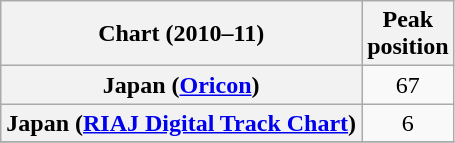<table class="wikitable plainrowheaders">
<tr>
<th>Chart (2010–11)</th>
<th>Peak<br>position</th>
</tr>
<tr>
<th scope="row">Japan (<a href='#'>Oricon</a>)</th>
<td style="text-align:center;">67</td>
</tr>
<tr>
<th scope="row">Japan (<a href='#'>RIAJ Digital Track Chart</a>)</th>
<td style="text-align:center;">6</td>
</tr>
<tr>
</tr>
</table>
